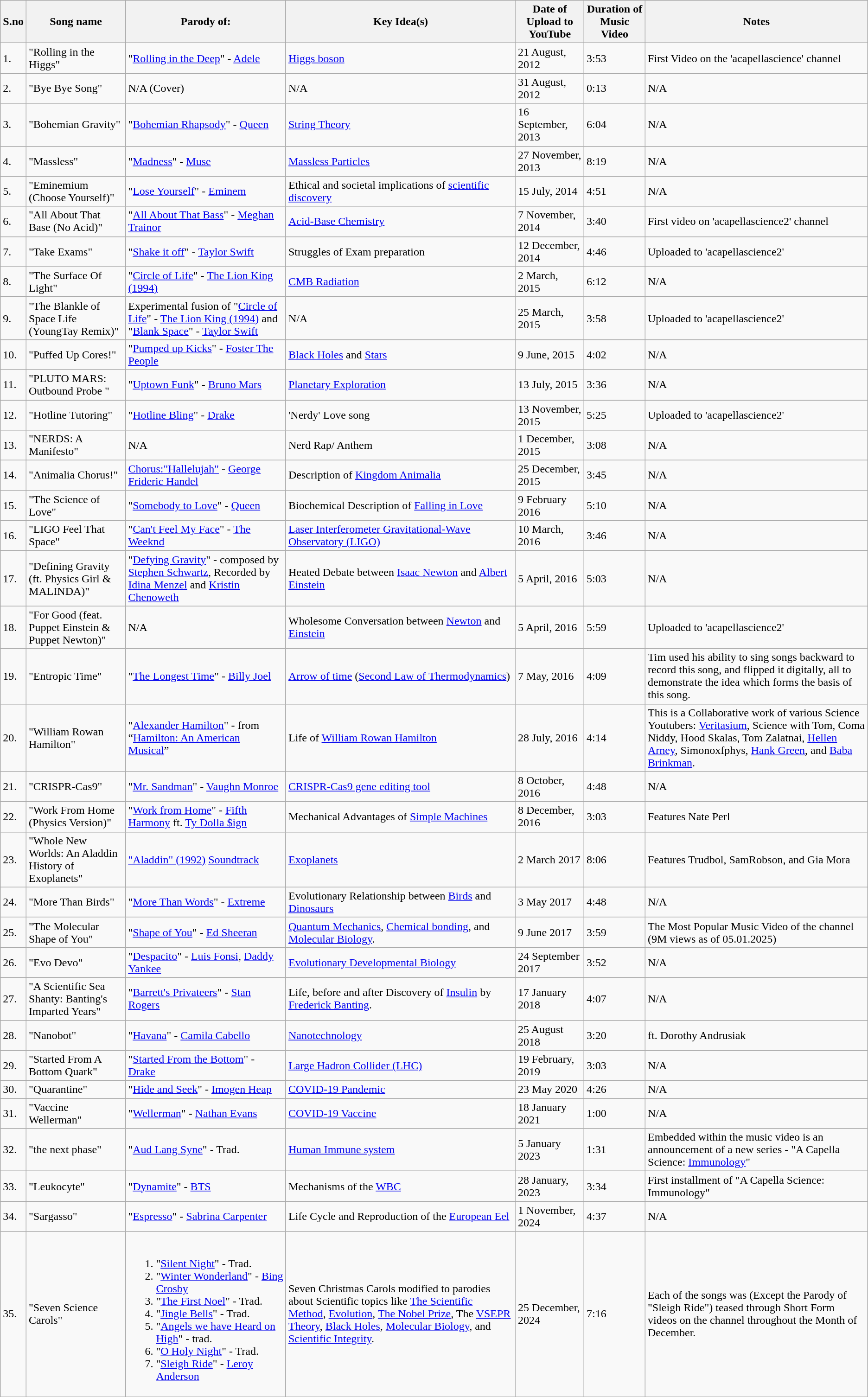<table class="wikitable sortable">
<tr>
<th>S.no</th>
<th>Song name</th>
<th>Parody of:</th>
<th>Key Idea(s)</th>
<th>Date of Upload to YouTube</th>
<th>Duration of Music Video</th>
<th>Notes</th>
</tr>
<tr>
<td>1.</td>
<td>"Rolling in the Higgs"</td>
<td>"<a href='#'>Rolling in the Deep</a>" - <a href='#'>Adele</a></td>
<td><a href='#'>Higgs boson</a></td>
<td>21 August, 2012</td>
<td>3:53</td>
<td>First Video on the 'acapellascience' channel</td>
</tr>
<tr>
<td>2.</td>
<td>"Bye Bye Song"</td>
<td>N/A (Cover)</td>
<td>N/A</td>
<td>31 August, 2012</td>
<td>0:13</td>
<td>N/A</td>
</tr>
<tr>
<td>3.</td>
<td>"Bohemian Gravity"</td>
<td>"<a href='#'>Bohemian Rhapsody</a>" - <a href='#'>Queen</a></td>
<td><a href='#'>String Theory</a></td>
<td>16 September, 2013</td>
<td>6:04</td>
<td>N/A</td>
</tr>
<tr>
<td>4.</td>
<td>"Massless"</td>
<td>"<a href='#'>Madness</a>" - <a href='#'>Muse</a></td>
<td><a href='#'>Massless Particles</a></td>
<td>27 November, 2013</td>
<td>8:19</td>
<td>N/A</td>
</tr>
<tr>
<td>5.</td>
<td>"Eminemium (Choose Yourself)"</td>
<td>"<a href='#'>Lose Yourself</a>" - <a href='#'>Eminem</a></td>
<td>Ethical and societal implications of <a href='#'>scientific discovery</a></td>
<td>15 July, 2014</td>
<td>4:51</td>
<td>N/A</td>
</tr>
<tr>
<td>6.</td>
<td>"All About That Base (No Acid)"</td>
<td>"<a href='#'>All About That Bass</a>" - <a href='#'>Meghan Trainor</a></td>
<td><a href='#'>Acid-Base Chemistry</a></td>
<td>7 November, 2014</td>
<td>3:40</td>
<td>First video on 'acapellascience2' channel</td>
</tr>
<tr>
<td>7.</td>
<td>"Take Exams"</td>
<td>"<a href='#'>Shake it off</a>" - <a href='#'>Taylor Swift</a></td>
<td>Struggles of Exam preparation</td>
<td>12 December, 2014</td>
<td>4:46</td>
<td>Uploaded to 'acapellascience2'</td>
</tr>
<tr>
<td>8.</td>
<td>"The Surface Of Light"</td>
<td>"<a href='#'>Circle of Life</a>" - <a href='#'>The Lion King (1994)</a></td>
<td><a href='#'>CMB Radiation</a></td>
<td>2 March, 2015</td>
<td>6:12</td>
<td>N/A</td>
</tr>
<tr>
<td>9.</td>
<td>"The Blankle of Space Life (YoungTay Remix)"</td>
<td>Experimental fusion of "<a href='#'>Circle of Life</a>" - <a href='#'>The Lion King (1994)</a> and "<a href='#'>Blank Space</a>" - <a href='#'>Taylor Swift</a></td>
<td>N/A</td>
<td>25 March, 2015</td>
<td>3:58</td>
<td>Uploaded to 'acapellascience2'</td>
</tr>
<tr>
<td>10.</td>
<td>"Puffed Up Cores!"</td>
<td>"<a href='#'>Pumped up Kicks</a>" - <a href='#'>Foster The People</a></td>
<td><a href='#'>Black Holes</a> and <a href='#'>Stars</a></td>
<td>9 June, 2015</td>
<td>4:02</td>
<td>N/A</td>
</tr>
<tr>
<td>11.</td>
<td>"PLUTO MARS: Outbound Probe "</td>
<td>"<a href='#'>Uptown Funk</a>" - <a href='#'>Bruno Mars</a></td>
<td><a href='#'>Planetary Exploration</a></td>
<td>13 July, 2015</td>
<td>3:36</td>
<td>N/A</td>
</tr>
<tr>
<td>12.</td>
<td>"Hotline Tutoring"</td>
<td>"<a href='#'>Hotline Bling</a>" - <a href='#'>Drake</a></td>
<td>'Nerdy' Love song</td>
<td>13 November, 2015</td>
<td>5:25</td>
<td>Uploaded to 'acapellascience2'</td>
</tr>
<tr>
<td>13.</td>
<td>"NERDS: A Manifesto"</td>
<td>N/A</td>
<td>Nerd Rap/ Anthem</td>
<td>1 December, 2015</td>
<td>3:08</td>
<td>N/A</td>
</tr>
<tr>
<td>14.</td>
<td>"Animalia Chorus!"</td>
<td><a href='#'>Chorus:"Hallelujah"</a> - <a href='#'>George Frideric Handel</a></td>
<td>Description of <a href='#'>Kingdom Animalia</a></td>
<td>25 December, 2015</td>
<td>3:45</td>
<td>N/A</td>
</tr>
<tr>
<td>15.</td>
<td>"The Science of Love"</td>
<td>"<a href='#'>Somebody to Love</a>" - <a href='#'>Queen</a></td>
<td>Biochemical Description of <a href='#'>Falling in Love</a></td>
<td>9 February 2016</td>
<td>5:10</td>
<td>N/A</td>
</tr>
<tr>
<td>16.</td>
<td>"LIGO Feel That Space"</td>
<td>"<a href='#'>Can't Feel My Face</a>" - <a href='#'>The Weeknd</a></td>
<td><a href='#'>Laser Interferometer Gravitational-Wave Observatory (LIGO)</a></td>
<td>10 March, 2016</td>
<td>3:46</td>
<td>N/A</td>
</tr>
<tr>
<td>17.</td>
<td>"Defining Gravity (ft. Physics Girl & MALINDA)"</td>
<td>"<a href='#'>Defying Gravity</a>" - composed by <a href='#'>Stephen Schwartz</a>, Recorded by <a href='#'>Idina Menzel</a> and <a href='#'>Kristin Chenoweth</a></td>
<td>Heated Debate between <a href='#'>Isaac Newton</a> and <a href='#'>Albert Einstein</a></td>
<td>5 April, 2016</td>
<td>5:03</td>
<td>N/A</td>
</tr>
<tr>
<td>18.</td>
<td>"For Good (feat. Puppet Einstein & Puppet Newton)"</td>
<td>N/A</td>
<td>Wholesome Conversation between <a href='#'>Newton</a> and <a href='#'>Einstein</a></td>
<td>5 April, 2016</td>
<td>5:59</td>
<td>Uploaded to 'acapellascience2'</td>
</tr>
<tr>
<td>19.</td>
<td>"Entropic Time"</td>
<td>"<a href='#'>The Longest Time</a>" - <a href='#'>Billy Joel</a></td>
<td><a href='#'>Arrow of time</a> (<a href='#'>Second Law of Thermodynamics</a>)</td>
<td>7 May, 2016</td>
<td>4:09</td>
<td>Tim used his ability to sing songs backward to record this song, and flipped it digitally, all to demonstrate the idea which forms the basis of this song.</td>
</tr>
<tr>
<td>20.</td>
<td>"William Rowan Hamilton"</td>
<td>"<a href='#'>Alexander Hamilton</a>" - from “<a href='#'>Hamilton: An American Musical</a>”</td>
<td>Life of <a href='#'>William Rowan Hamilton</a></td>
<td>28 July, 2016</td>
<td>4:14</td>
<td>This is a Collaborative work of various Science Youtubers: <a href='#'>Veritasium</a>, Science with Tom, Coma Niddy, Hood Skalas, Tom Zalatnai, <a href='#'>Hellen Arney</a>, Simonoxfphys, <a href='#'>Hank Green</a>, and <a href='#'>Baba Brinkman</a>.</td>
</tr>
<tr>
<td>21.</td>
<td>"CRISPR-Cas9"</td>
<td>"<a href='#'>Mr. Sandman</a>" - <a href='#'>Vaughn Monroe</a></td>
<td><a href='#'>CRISPR-Cas9 gene editing tool</a></td>
<td>8 October, 2016</td>
<td>4:48</td>
<td>N/A</td>
</tr>
<tr>
<td>22.</td>
<td>"Work From Home (Physics Version)"</td>
<td>"<a href='#'>Work from Home</a>" - <a href='#'>Fifth Harmony</a> ft. <a href='#'>Ty Dolla $ign</a></td>
<td>Mechanical Advantages of <a href='#'>Simple Machines</a></td>
<td>8 December, 2016</td>
<td>3:03</td>
<td>Features Nate Perl</td>
</tr>
<tr>
<td>23.</td>
<td>"Whole New Worlds: An Aladdin History of Exoplanets"</td>
<td><a href='#'>"Aladdin" (1992)</a> <a href='#'>Soundtrack</a></td>
<td><a href='#'>Exoplanets</a></td>
<td>2 March 2017</td>
<td>8:06</td>
<td>Features Trudbol, SamRobson, and Gia Mora</td>
</tr>
<tr>
<td>24.</td>
<td>"More Than Birds"</td>
<td>"<a href='#'>More Than Words</a>"  - <a href='#'>Extreme</a></td>
<td>Evolutionary Relationship between <a href='#'>Birds</a> and <a href='#'>Dinosaurs</a></td>
<td>3 May 2017</td>
<td>4:48</td>
<td>N/A</td>
</tr>
<tr>
<td>25.</td>
<td>"The Molecular Shape of You"</td>
<td>"<a href='#'>Shape of You</a>" - <a href='#'>Ed Sheeran</a></td>
<td><a href='#'>Quantum Mechanics</a>, <a href='#'>Chemical bonding</a>, and <a href='#'>Molecular Biology</a>.</td>
<td>9 June 2017</td>
<td>3:59</td>
<td>The Most Popular Music Video of the channel (9M views as of 05.01.2025)</td>
</tr>
<tr>
<td>26.</td>
<td>"Evo Devo"</td>
<td>"<a href='#'>Despacito</a>" - <a href='#'>Luis Fonsi</a>, <a href='#'>Daddy Yankee</a></td>
<td><a href='#'>Evolutionary Developmental Biology</a></td>
<td>24 September 2017</td>
<td>3:52</td>
<td>N/A</td>
</tr>
<tr>
<td>27.</td>
<td>"A Scientific Sea Shanty: Banting's Imparted Years"</td>
<td>"<a href='#'>Barrett's Privateers</a>" - <a href='#'>Stan Rogers</a></td>
<td>Life, before and after Discovery of <a href='#'>Insulin</a> by <a href='#'>Frederick Banting</a>.</td>
<td>17 January 2018</td>
<td>4:07</td>
<td>N/A</td>
</tr>
<tr>
<td>28.</td>
<td>"Nanobot"</td>
<td>"<a href='#'>Havana</a>" -  <a href='#'>Camila Cabello</a></td>
<td><a href='#'>Nanotechnology</a></td>
<td>25 August 2018</td>
<td>3:20</td>
<td>ft. Dorothy Andrusiak</td>
</tr>
<tr>
<td>29.</td>
<td>"Started From A Bottom Quark"</td>
<td>"<a href='#'>Started From the Bottom</a>" - <a href='#'>Drake</a></td>
<td><a href='#'>Large Hadron Collider (LHC)</a></td>
<td>19 February, 2019</td>
<td>3:03</td>
<td>N/A</td>
</tr>
<tr>
<td>30.</td>
<td>"Quarantine"</td>
<td>"<a href='#'>Hide and Seek</a>" - <a href='#'>Imogen Heap</a></td>
<td><a href='#'>COVID-19 Pandemic</a></td>
<td>23 May 2020</td>
<td>4:26</td>
<td>N/A</td>
</tr>
<tr>
<td>31.</td>
<td>"Vaccine Wellerman"</td>
<td>"<a href='#'>Wellerman</a>" -  <a href='#'>Nathan Evans</a></td>
<td><a href='#'>COVID-19 Vaccine</a></td>
<td>18 January 2021</td>
<td>1:00</td>
<td>N/A</td>
</tr>
<tr>
<td>32.</td>
<td>"the next phase"</td>
<td>"<a href='#'>Aud Lang Syne</a>" - Trad.</td>
<td><a href='#'>Human Immune system</a></td>
<td>5 January 2023</td>
<td>1:31</td>
<td>Embedded within  the music video is an announcement of a new series - "A Capella Science: <a href='#'>Immunology</a>"</td>
</tr>
<tr>
<td>33.</td>
<td>"Leukocyte"</td>
<td>"<a href='#'>Dynamite</a>" -  <a href='#'>BTS</a></td>
<td>Mechanisms of the <a href='#'>WBC</a></td>
<td>28 January, 2023</td>
<td>3:34</td>
<td>First installment of "A Capella Science: Immunology"</td>
</tr>
<tr>
<td>34.</td>
<td>"Sargasso"</td>
<td>"<a href='#'>Espresso</a>" - <a href='#'>Sabrina Carpenter</a></td>
<td>Life Cycle and Reproduction of the <a href='#'>European Eel</a></td>
<td>1 November, 2024</td>
<td>4:37</td>
<td>N/A</td>
</tr>
<tr>
<td>35.</td>
<td>"Seven Science Carols"</td>
<td><br><ol><li>"<a href='#'>Silent Night</a>" - Trad.</li><li>"<a href='#'>Winter Wonderland</a>" - <a href='#'>Bing Crosby</a></li><li>"<a href='#'>The First Noel</a>" - Trad.</li><li>"<a href='#'>Jingle Bells</a>" - Trad.</li><li>"<a href='#'>Angels we have Heard on High</a>" - trad.</li><li>"<a href='#'>O Holy Night</a>" - Trad.</li><li>"<a href='#'>Sleigh Ride</a>" - <a href='#'>Leroy Anderson</a></li></ol></td>
<td>Seven Christmas Carols modified to parodies about Scientific topics like <a href='#'>The Scientific Method</a>, <a href='#'>Evolution</a>, <a href='#'>The Nobel Prize</a>, The <a href='#'>VSEPR Theory</a>, <a href='#'>Black Holes</a>, <a href='#'>Molecular Biology</a>, and <a href='#'>Scientific Integrity</a>.</td>
<td>25 December, 2024</td>
<td>7:16</td>
<td>Each of the songs was (Except the Parody of "Sleigh Ride") teased through Short Form videos on the channel throughout the Month of December.</td>
</tr>
</table>
